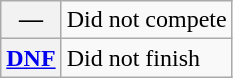<table class="wikitable">
<tr>
<th scope="row">—</th>
<td>Did not compete</td>
</tr>
<tr>
<th scope="row"><a href='#'>DNF</a></th>
<td>Did not finish</td>
</tr>
</table>
